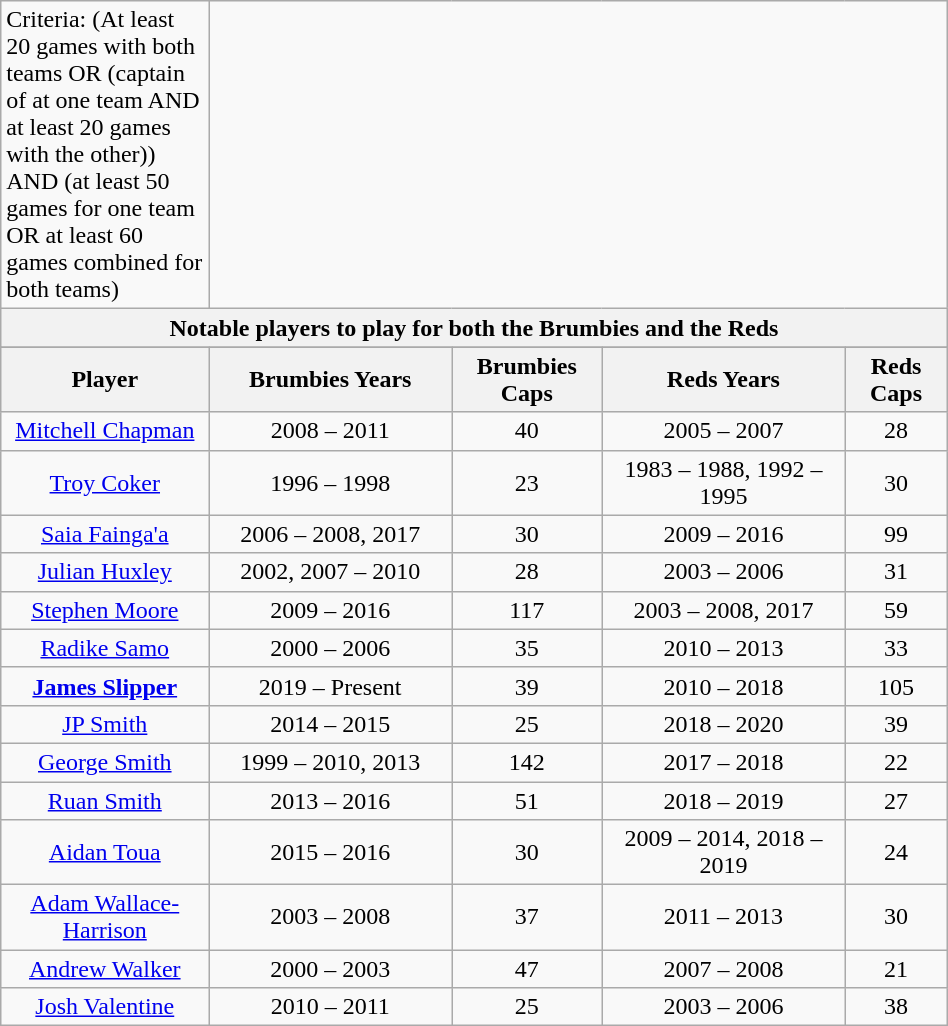<table class="wikitable collapsible sortable" style="text-align:left; font-size:100%; width:50%">
<tr>
<td>Criteria: (At least 20 games with both teams OR (captain of at one team AND at least 20 games with the other)) AND (at least 50 games for one team OR at least 60 games combined for both teams)</td>
</tr>
<tr>
<th colspan="100%">Notable players to play for both the Brumbies and the Reds</th>
</tr>
<tr>
</tr>
<tr border=1 cellpadding=5 cellspacing=0 width=50%>
<th style="width:12%;">Player</th>
<th style="width:14%;">Brumbies Years</th>
<th style="width:5%;">Brumbies Caps</th>
<th style="width:14%;">Reds Years</th>
<th style="width:5%;">Reds Caps<br></th>
</tr>
<tr align=center>
<td><a href='#'>Mitchell Chapman</a></td>
<td>2008 – 2011</td>
<td>40</td>
<td>2005 – 2007</td>
<td>28</td>
</tr>
<tr align=center>
<td><a href='#'>Troy Coker</a></td>
<td>1996 – 1998</td>
<td>23</td>
<td>1983 – 1988, 1992 – 1995</td>
<td>30</td>
</tr>
<tr align=center>
<td><a href='#'>Saia Fainga'a</a></td>
<td>2006 – 2008, 2017</td>
<td>30</td>
<td>2009 – 2016</td>
<td>99</td>
</tr>
<tr align=center>
<td><a href='#'>Julian Huxley</a></td>
<td>2002, 2007 – 2010</td>
<td>28</td>
<td>2003 – 2006</td>
<td>31</td>
</tr>
<tr align=center>
<td><a href='#'>Stephen Moore</a></td>
<td>2009 – 2016</td>
<td>117</td>
<td>2003 – 2008, 2017</td>
<td>59</td>
</tr>
<tr align=center>
<td><a href='#'>Radike Samo</a></td>
<td>2000 – 2006</td>
<td>35</td>
<td>2010 – 2013</td>
<td>33</td>
</tr>
<tr align=center>
<td><strong><a href='#'>James Slipper</a></strong></td>
<td>2019 – Present</td>
<td>39</td>
<td>2010 – 2018</td>
<td>105</td>
</tr>
<tr align=center>
<td><a href='#'>JP Smith</a></td>
<td>2014 – 2015</td>
<td>25</td>
<td>2018 – 2020</td>
<td>39</td>
</tr>
<tr align=center>
<td><a href='#'>George Smith</a></td>
<td>1999 – 2010, 2013</td>
<td>142</td>
<td>2017 – 2018</td>
<td>22</td>
</tr>
<tr align=center>
<td><a href='#'>Ruan Smith</a></td>
<td>2013 – 2016</td>
<td>51</td>
<td>2018 – 2019</td>
<td>27</td>
</tr>
<tr align=center>
<td><a href='#'>Aidan Toua</a></td>
<td>2015 – 2016</td>
<td>30</td>
<td>2009 – 2014, 2018 – 2019</td>
<td>24</td>
</tr>
<tr align=center>
<td><a href='#'>Adam Wallace-Harrison</a></td>
<td>2003 – 2008</td>
<td>37</td>
<td>2011 – 2013</td>
<td>30</td>
</tr>
<tr align=center>
<td><a href='#'>Andrew Walker</a></td>
<td>2000 – 2003</td>
<td>47</td>
<td>2007 – 2008</td>
<td>21</td>
</tr>
<tr align=center>
<td><a href='#'>Josh Valentine</a></td>
<td>2010 – 2011</td>
<td>25</td>
<td>2003 – 2006</td>
<td>38</td>
</tr>
</table>
